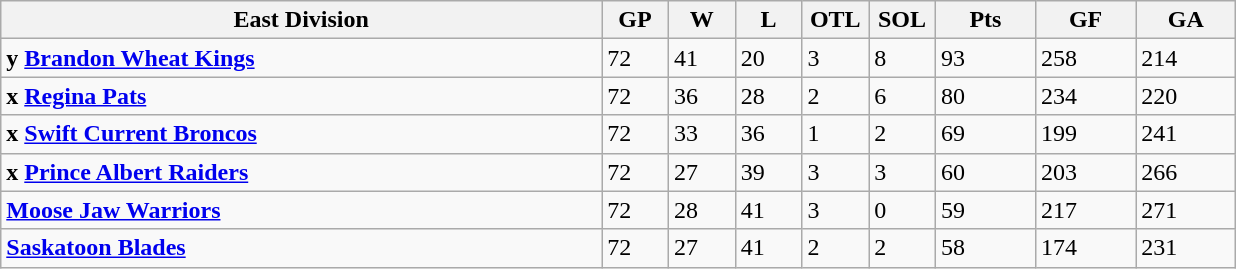<table class="wikitable">
<tr>
<th width="45%">East Division</th>
<th width="5%">GP</th>
<th width="5%">W</th>
<th width="5%">L</th>
<th width="5%">OTL</th>
<th width="5%">SOL</th>
<th width="7.5%">Pts</th>
<th width="7.5%">GF</th>
<th width="7.5%">GA</th>
</tr>
<tr>
<td><strong>y <a href='#'>Brandon Wheat Kings</a></strong></td>
<td>72</td>
<td>41</td>
<td>20</td>
<td>3</td>
<td>8</td>
<td>93</td>
<td>258</td>
<td>214</td>
</tr>
<tr>
<td><strong>x <a href='#'>Regina Pats</a></strong></td>
<td>72</td>
<td>36</td>
<td>28</td>
<td>2</td>
<td>6</td>
<td>80</td>
<td>234</td>
<td>220</td>
</tr>
<tr>
<td><strong>x <a href='#'>Swift Current Broncos</a></strong></td>
<td>72</td>
<td>33</td>
<td>36</td>
<td>1</td>
<td>2</td>
<td>69</td>
<td>199</td>
<td>241</td>
</tr>
<tr>
<td><strong>x <a href='#'>Prince Albert Raiders</a></strong></td>
<td>72</td>
<td>27</td>
<td>39</td>
<td>3</td>
<td>3</td>
<td>60</td>
<td>203</td>
<td>266</td>
</tr>
<tr>
<td><strong><a href='#'>Moose Jaw Warriors</a></strong></td>
<td>72</td>
<td>28</td>
<td>41</td>
<td>3</td>
<td>0</td>
<td>59</td>
<td>217</td>
<td>271</td>
</tr>
<tr>
<td><strong><a href='#'>Saskatoon Blades</a></strong></td>
<td>72</td>
<td>27</td>
<td>41</td>
<td>2</td>
<td>2</td>
<td>58</td>
<td>174</td>
<td>231</td>
</tr>
</table>
